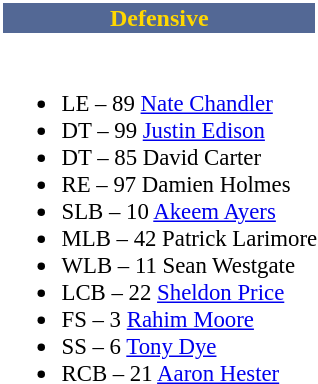<table class="toccolours" style="text-align: left;">
<tr>
<td colspan="9" style="background-color: #536895; color: gold; text-align: center;border:2px solid #FFFFFF;"><strong>Defensive</strong></td>
</tr>
<tr>
<td style="font-size: 95%;" valign="top"><br><ul><li>LE – 89 <a href='#'>Nate Chandler</a></li><li>DT – 99 <a href='#'>Justin Edison</a></li><li>DT – 85 David Carter</li><li>RE – 97 Damien Holmes</li><li>SLB – 10 <a href='#'>Akeem Ayers</a></li><li>MLB – 42 Patrick Larimore</li><li>WLB – 11 Sean Westgate</li><li>LCB – 22 <a href='#'>Sheldon Price</a></li><li>FS – 3 <a href='#'>Rahim Moore</a></li><li>SS – 6 <a href='#'>Tony Dye</a></li><li>RCB – 21 <a href='#'>Aaron Hester</a></li></ul></td>
</tr>
</table>
